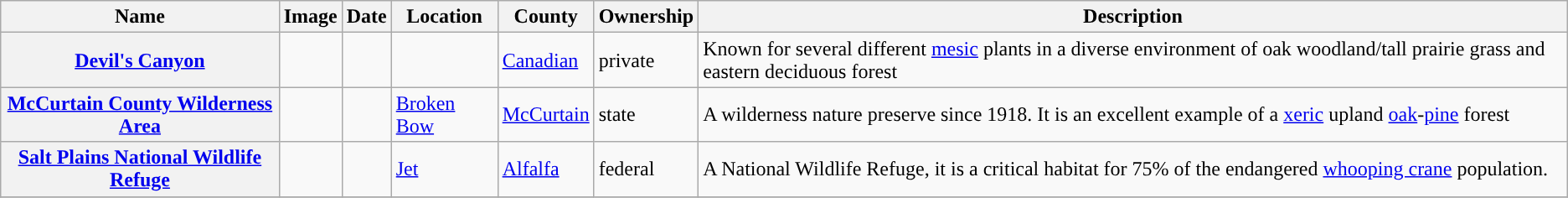<table class="wikitable sortable" align="center">
<tr>
<th style="background-color:">Name</th>
<th style="background-color:">Image</th>
<th style="background-color:">Date</th>
<th style="background-color:">Location</th>
<th style="background-color:">County</th>
<th style="background-color:">Ownership</th>
<th style="background-color:">Description</th>
</tr>
<tr>
<th><a href='#'>Devil's Canyon</a></th>
<td></td>
<td></td>
<td></td>
<td><a href='#'>Canadian</a></td>
<td>private</td>
<td>Known for several different <a href='#'>mesic</a> plants in a diverse environment of oak woodland/tall prairie grass and eastern deciduous forest</td>
</tr>
<tr>
<th><a href='#'>McCurtain County Wilderness Area</a></th>
<td></td>
<td></td>
<td><a href='#'>Broken Bow</a> <small></small></td>
<td><a href='#'>McCurtain</a></td>
<td>state</td>
<td>A  wilderness nature preserve since 1918. It is an excellent example of a <a href='#'>xeric</a> upland <a href='#'>oak</a>-<a href='#'>pine</a> forest</td>
</tr>
<tr>
<th><a href='#'>Salt Plains National Wildlife Refuge</a></th>
<td></td>
<td></td>
<td><a href='#'>Jet</a> <small></small></td>
<td><a href='#'>Alfalfa</a></td>
<td>federal</td>
<td>A  National Wildlife Refuge, it is a critical habitat for 75% of the endangered <a href='#'>whooping crane</a> population.</td>
</tr>
<tr>
</tr>
</table>
